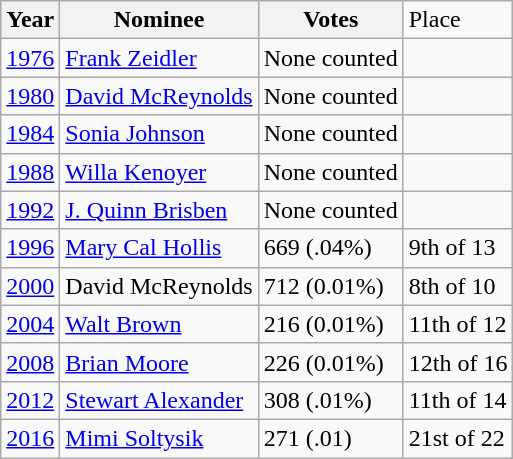<table class="wikitable">
<tr>
<th>Year</th>
<th>Nominee</th>
<th>Votes</th>
<td>Place</td>
</tr>
<tr>
<td><a href='#'>1976</a></td>
<td><a href='#'>Frank Zeidler</a></td>
<td>None counted</td>
<td></td>
</tr>
<tr>
<td><a href='#'>1980</a></td>
<td><a href='#'>David McReynolds</a></td>
<td>None counted</td>
<td></td>
</tr>
<tr>
<td><a href='#'>1984</a></td>
<td><a href='#'>Sonia Johnson</a></td>
<td>None counted</td>
<td></td>
</tr>
<tr>
<td><a href='#'>1988</a></td>
<td><a href='#'>Willa Kenoyer</a></td>
<td>None counted</td>
<td></td>
</tr>
<tr>
<td><a href='#'>1992</a></td>
<td><a href='#'>J. Quinn Brisben</a></td>
<td>None counted</td>
<td></td>
</tr>
<tr>
<td><a href='#'>1996</a></td>
<td><a href='#'>Mary Cal Hollis</a></td>
<td>669 (.04%)</td>
<td>9th of 13</td>
</tr>
<tr>
<td><a href='#'>2000</a></td>
<td>David McReynolds</td>
<td>712 (0.01%)</td>
<td>8th of 10</td>
</tr>
<tr>
<td><a href='#'>2004</a></td>
<td><a href='#'>Walt Brown</a></td>
<td>216 (0.01%)</td>
<td>11th of 12</td>
</tr>
<tr>
<td><a href='#'>2008</a></td>
<td><a href='#'>Brian Moore</a></td>
<td>226 (0.01%)</td>
<td>12th of 16</td>
</tr>
<tr>
<td><a href='#'>2012</a></td>
<td><a href='#'>Stewart Alexander</a></td>
<td>308 (.01%)</td>
<td>11th of 14</td>
</tr>
<tr>
<td><a href='#'>2016</a></td>
<td><a href='#'>Mimi Soltysik</a></td>
<td>271 (.01)</td>
<td>21st of 22</td>
</tr>
</table>
